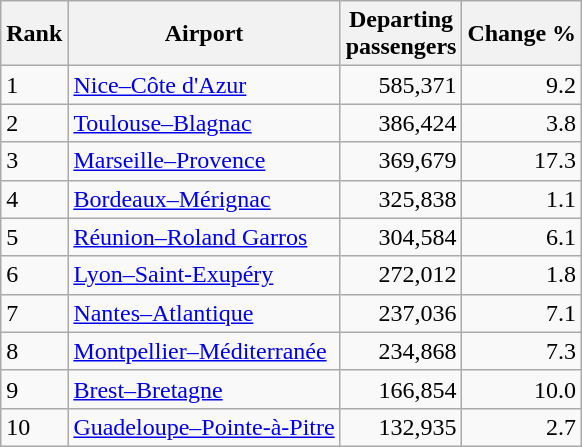<table class="wikitable sortable">
<tr>
<th>Rank</th>
<th>Airport</th>
<th>Departing<br>passengers</th>
<th>Change %</th>
</tr>
<tr>
<td>1</td>
<td><a href='#'>Nice–Côte d'Azur</a></td>
<td style="text-align:right;">585,371</td>
<td style="text-align:right;">9.2</td>
</tr>
<tr>
<td>2</td>
<td><a href='#'>Toulouse–Blagnac</a></td>
<td style="text-align:right;">386,424</td>
<td style="text-align:right;">3.8</td>
</tr>
<tr>
<td>3</td>
<td><a href='#'>Marseille–Provence</a></td>
<td style="text-align:right;">369,679</td>
<td style="text-align:right;">17.3</td>
</tr>
<tr>
<td>4</td>
<td><a href='#'>Bordeaux–Mérignac</a></td>
<td style="text-align:right;">325,838</td>
<td style="text-align:right;">1.1</td>
</tr>
<tr>
<td>5</td>
<td><a href='#'>Réunion–Roland Garros</a></td>
<td style="text-align:right;">304,584</td>
<td style="text-align:right;">6.1</td>
</tr>
<tr>
<td>6</td>
<td><a href='#'>Lyon–Saint-Exupéry</a></td>
<td style="text-align:right;">272,012</td>
<td style="text-align:right;">1.8</td>
</tr>
<tr>
<td>7</td>
<td><a href='#'>Nantes–Atlantique</a></td>
<td style="text-align:right;">237,036</td>
<td style="text-align:right;">7.1</td>
</tr>
<tr>
<td>8</td>
<td><a href='#'>Montpellier–Méditerranée</a></td>
<td style="text-align:right;">234,868</td>
<td style="text-align:right;">7.3</td>
</tr>
<tr>
<td>9</td>
<td><a href='#'>Brest–Bretagne</a></td>
<td style="text-align:right;">166,854</td>
<td style="text-align:right;">10.0</td>
</tr>
<tr>
<td>10</td>
<td><a href='#'>Guadeloupe–Pointe-à-Pitre</a></td>
<td style="text-align:right;">132,935</td>
<td style="text-align:right;">2.7</td>
</tr>
</table>
